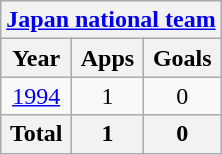<table class="wikitable" style="text-align:center">
<tr>
<th colspan=3><a href='#'>Japan national team</a></th>
</tr>
<tr>
<th>Year</th>
<th>Apps</th>
<th>Goals</th>
</tr>
<tr>
<td><a href='#'>1994</a></td>
<td>1</td>
<td>0</td>
</tr>
<tr>
<th>Total</th>
<th>1</th>
<th>0</th>
</tr>
</table>
